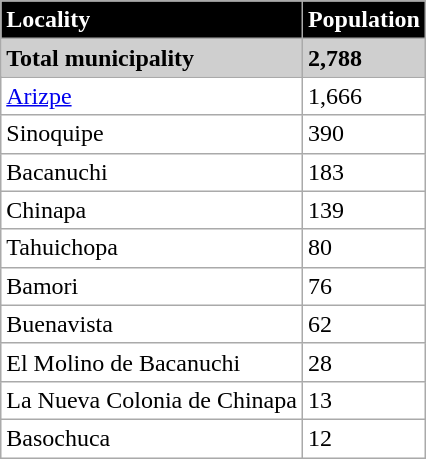<table class="wikitable">
<tr style="background:#000000; color:#FFFFFF;">
<td><strong>Locality</strong></td>
<td><strong>Population</strong></td>
</tr>
<tr style="background:#cfcfcf;">
<td><strong>Total municipality</strong></td>
<td><strong>2,788</strong></td>
</tr>
<tr style="background:#ffffff">
<td><a href='#'>Arizpe</a></td>
<td>1,666</td>
</tr>
<tr style="background:#ffffff">
<td>Sinoquipe</td>
<td>390</td>
</tr>
<tr style="background:#ffffff">
<td>Bacanuchi</td>
<td>183</td>
</tr>
<tr style="background:#ffffff">
<td>Chinapa</td>
<td>139</td>
</tr>
<tr style="background:#ffffff">
<td>Tahuichopa</td>
<td>80</td>
</tr>
<tr style="background:#ffffff">
<td>Bamori</td>
<td>76</td>
</tr>
<tr style="background:#ffffff">
<td>Buenavista</td>
<td>62</td>
</tr>
<tr style="background:#ffffff">
<td>El Molino de Bacanuchi</td>
<td>28</td>
</tr>
<tr style="background:#ffffff">
<td>La Nueva Colonia de Chinapa</td>
<td>13</td>
</tr>
<tr style="background:#ffffff">
<td>Basochuca</td>
<td>12</td>
</tr>
</table>
